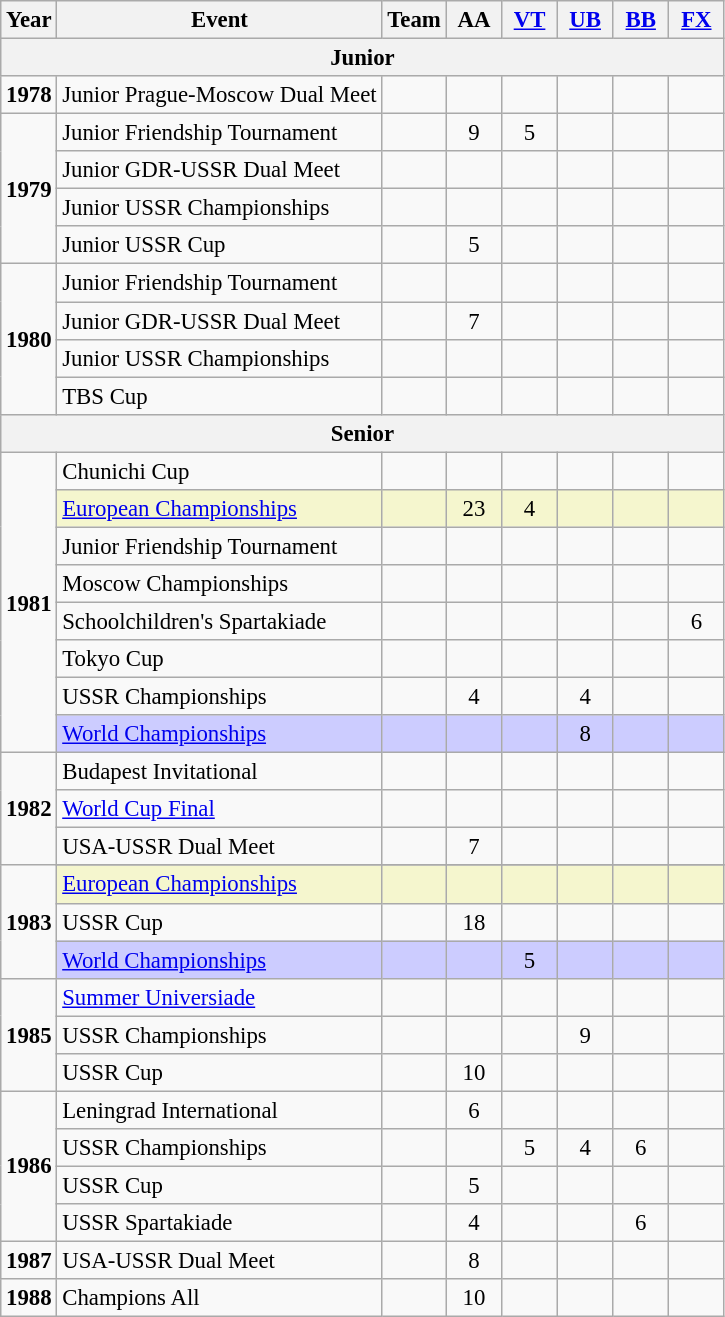<table class="wikitable" style="text-align:center; font-size:95%;">
<tr>
<th align=center>Year</th>
<th align=center>Event</th>
<th style="width:30px;">Team</th>
<th style="width:30px;">AA</th>
<th style="width:30px;"><a href='#'>VT</a></th>
<th style="width:30px;"><a href='#'>UB</a></th>
<th style="width:30px;"><a href='#'>BB</a></th>
<th style="width:30px;"><a href='#'>FX</a></th>
</tr>
<tr>
<th colspan="8"><strong>Junior</strong></th>
</tr>
<tr>
<td rowspan="1"><strong>1978</strong></td>
<td align=left>Junior Prague-Moscow Dual Meet</td>
<td></td>
<td></td>
<td></td>
<td></td>
<td></td>
<td></td>
</tr>
<tr>
<td rowspan="4"><strong>1979</strong></td>
<td align=left>Junior Friendship Tournament</td>
<td></td>
<td>9</td>
<td>5</td>
<td></td>
<td></td>
<td></td>
</tr>
<tr>
<td align=left>Junior GDR-USSR Dual Meet</td>
<td></td>
<td></td>
<td></td>
<td></td>
<td></td>
<td></td>
</tr>
<tr>
<td align=left>Junior USSR Championships</td>
<td></td>
<td></td>
<td></td>
<td></td>
<td></td>
<td></td>
</tr>
<tr>
<td align=left>Junior USSR Cup</td>
<td></td>
<td>5</td>
<td></td>
<td></td>
<td></td>
<td></td>
</tr>
<tr>
<td rowspan="4"><strong>1980</strong></td>
<td align=left>Junior Friendship Tournament</td>
<td></td>
<td></td>
<td></td>
<td></td>
<td></td>
<td></td>
</tr>
<tr>
<td align=left>Junior GDR-USSR Dual Meet</td>
<td></td>
<td>7</td>
<td></td>
<td></td>
<td></td>
<td></td>
</tr>
<tr>
<td align=left>Junior USSR Championships</td>
<td></td>
<td></td>
<td></td>
<td></td>
<td></td>
<td></td>
</tr>
<tr>
<td align=left>TBS Cup</td>
<td></td>
<td></td>
<td></td>
<td></td>
<td></td>
<td></td>
</tr>
<tr>
<th colspan="8"><strong>Senior</strong></th>
</tr>
<tr>
<td rowspan="8"><strong>1981</strong></td>
<td align=left>Chunichi Cup</td>
<td></td>
<td></td>
<td></td>
<td></td>
<td></td>
<td></td>
</tr>
<tr bgcolor=#F5F6CE>
<td align=left><a href='#'>European Championships</a></td>
<td></td>
<td>23</td>
<td>4</td>
<td></td>
<td></td>
<td></td>
</tr>
<tr>
<td align=left>Junior Friendship Tournament</td>
<td></td>
<td></td>
<td></td>
<td></td>
<td></td>
<td></td>
</tr>
<tr>
<td align=left>Moscow Championships</td>
<td></td>
<td></td>
<td></td>
<td></td>
<td></td>
<td></td>
</tr>
<tr>
<td align=left>Schoolchildren's Spartakiade</td>
<td></td>
<td></td>
<td></td>
<td></td>
<td></td>
<td>6</td>
</tr>
<tr>
<td align=left>Tokyo Cup</td>
<td></td>
<td></td>
<td></td>
<td></td>
<td></td>
<td></td>
</tr>
<tr>
<td align=left>USSR Championships</td>
<td></td>
<td>4</td>
<td></td>
<td>4</td>
<td></td>
<td></td>
</tr>
<tr bgcolor=#CCCCFF>
<td align=left><a href='#'>World Championships</a></td>
<td></td>
<td></td>
<td></td>
<td>8</td>
<td></td>
<td></td>
</tr>
<tr>
<td rowspan="3"><strong>1982</strong></td>
<td align=left>Budapest Invitational</td>
<td></td>
<td></td>
<td></td>
<td></td>
<td></td>
<td></td>
</tr>
<tr>
<td align=left><a href='#'>World Cup Final</a></td>
<td></td>
<td></td>
<td></td>
<td></td>
<td></td>
<td></td>
</tr>
<tr>
<td align=left>USA-USSR Dual Meet</td>
<td></td>
<td>7</td>
<td></td>
<td></td>
<td></td>
<td></td>
</tr>
<tr>
<td rowspan="4"><strong>1983</strong></td>
</tr>
<tr bgcolor=#F5F6CE>
<td align=left><a href='#'>European Championships</a></td>
<td></td>
<td></td>
<td></td>
<td></td>
<td></td>
<td></td>
</tr>
<tr>
<td align=left>USSR Cup</td>
<td></td>
<td>18</td>
<td></td>
<td></td>
<td></td>
<td></td>
</tr>
<tr bgcolor=#CCCCFF>
<td align=left><a href='#'>World Championships</a></td>
<td></td>
<td></td>
<td>5</td>
<td></td>
<td></td>
<td></td>
</tr>
<tr>
<td rowspan="3"><strong>1985</strong></td>
<td align=left><a href='#'>Summer Universiade</a></td>
<td></td>
<td></td>
<td></td>
<td></td>
<td></td>
<td></td>
</tr>
<tr>
<td align=left>USSR Championships</td>
<td></td>
<td></td>
<td></td>
<td>9</td>
<td></td>
<td></td>
</tr>
<tr>
<td align=left>USSR Cup</td>
<td></td>
<td>10</td>
<td></td>
<td></td>
<td></td>
<td></td>
</tr>
<tr>
<td rowspan="4"><strong>1986</strong></td>
<td align=left>Leningrad International</td>
<td></td>
<td>6</td>
<td></td>
<td></td>
<td></td>
<td></td>
</tr>
<tr>
<td align=left>USSR Championships</td>
<td></td>
<td></td>
<td>5</td>
<td>4</td>
<td>6</td>
<td></td>
</tr>
<tr>
<td align=left>USSR Cup</td>
<td></td>
<td>5</td>
<td></td>
<td></td>
<td></td>
<td></td>
</tr>
<tr>
<td align=left>USSR Spartakiade</td>
<td></td>
<td>4</td>
<td></td>
<td></td>
<td>6</td>
<td></td>
</tr>
<tr>
<td rowspan="1"><strong>1987</strong></td>
<td align=left>USA-USSR Dual Meet</td>
<td></td>
<td>8</td>
<td></td>
<td></td>
<td></td>
<td></td>
</tr>
<tr>
<td rowspan="1"><strong>1988</strong></td>
<td align=left>Champions All</td>
<td></td>
<td>10</td>
<td></td>
<td></td>
<td></td>
<td></td>
</tr>
</table>
